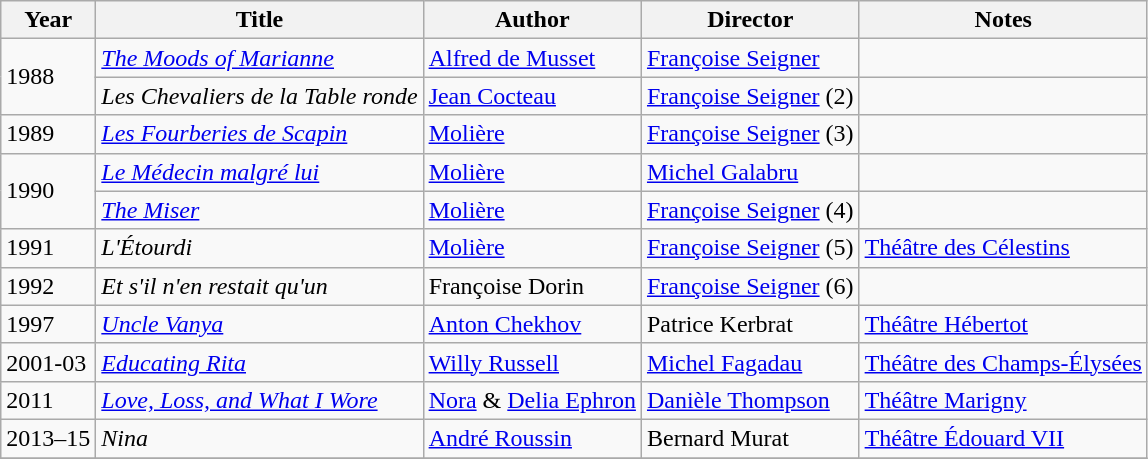<table class="wikitable">
<tr>
<th>Year</th>
<th>Title</th>
<th>Author</th>
<th>Director</th>
<th>Notes</th>
</tr>
<tr>
<td rowspan=2>1988</td>
<td><em><a href='#'>The Moods of Marianne</a></em></td>
<td><a href='#'>Alfred de Musset</a></td>
<td><a href='#'>Françoise Seigner</a></td>
<td></td>
</tr>
<tr>
<td><em>Les Chevaliers de la Table ronde</em></td>
<td><a href='#'>Jean Cocteau</a></td>
<td><a href='#'>Françoise Seigner</a> (2)</td>
<td></td>
</tr>
<tr>
<td rowspan=1>1989</td>
<td><em><a href='#'>Les Fourberies de Scapin</a></em></td>
<td><a href='#'>Molière</a></td>
<td><a href='#'>Françoise Seigner</a> (3)</td>
<td></td>
</tr>
<tr>
<td rowspan=2>1990</td>
<td><em><a href='#'>Le Médecin malgré lui</a></em></td>
<td><a href='#'>Molière</a></td>
<td><a href='#'>Michel Galabru</a></td>
<td></td>
</tr>
<tr>
<td><em><a href='#'>The Miser</a></em></td>
<td><a href='#'>Molière</a></td>
<td><a href='#'>Françoise Seigner</a> (4)</td>
<td></td>
</tr>
<tr>
<td rowspan=1>1991</td>
<td><em>L'Étourdi</em></td>
<td><a href='#'>Molière</a></td>
<td><a href='#'>Françoise Seigner</a> (5)</td>
<td><a href='#'>Théâtre des Célestins</a></td>
</tr>
<tr>
<td rowspan=1>1992</td>
<td><em>Et s'il n'en restait qu'un</em></td>
<td>Françoise Dorin</td>
<td><a href='#'>Françoise Seigner</a> (6)</td>
<td></td>
</tr>
<tr>
<td rowspan=1>1997</td>
<td><em><a href='#'>Uncle Vanya</a></em></td>
<td><a href='#'>Anton Chekhov</a></td>
<td>Patrice Kerbrat</td>
<td><a href='#'>Théâtre Hébertot</a></td>
</tr>
<tr>
<td rowspan=1>2001-03</td>
<td><em><a href='#'>Educating Rita</a></em></td>
<td><a href='#'>Willy Russell</a></td>
<td><a href='#'>Michel Fagadau</a></td>
<td><a href='#'>Théâtre des Champs-Élysées</a></td>
</tr>
<tr>
<td rowspan=1>2011</td>
<td><em><a href='#'>Love, Loss, and What I Wore</a></em></td>
<td><a href='#'>Nora</a> & <a href='#'>Delia Ephron</a></td>
<td><a href='#'>Danièle Thompson</a></td>
<td><a href='#'>Théâtre Marigny</a></td>
</tr>
<tr>
<td rowspan=1>2013–15</td>
<td><em>Nina</em></td>
<td><a href='#'>André Roussin</a></td>
<td>Bernard Murat</td>
<td><a href='#'>Théâtre Édouard VII</a></td>
</tr>
<tr>
</tr>
</table>
